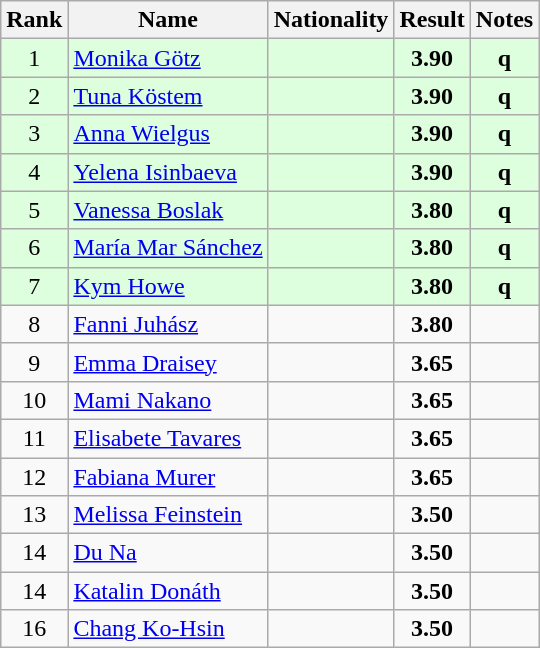<table class="wikitable sortable" style="text-align:center">
<tr>
<th>Rank</th>
<th>Name</th>
<th>Nationality</th>
<th>Result</th>
<th>Notes</th>
</tr>
<tr bgcolor=ddffdd>
<td>1</td>
<td align=left><a href='#'>Monika Götz</a></td>
<td align=left></td>
<td><strong>3.90</strong></td>
<td><strong>q</strong></td>
</tr>
<tr bgcolor=ddffdd>
<td>2</td>
<td align=left><a href='#'>Tuna Köstem</a></td>
<td align=left></td>
<td><strong>3.90</strong></td>
<td><strong>q</strong></td>
</tr>
<tr bgcolor=ddffdd>
<td>3</td>
<td align=left><a href='#'>Anna Wielgus</a></td>
<td align=left></td>
<td><strong>3.90</strong></td>
<td><strong>q</strong></td>
</tr>
<tr bgcolor=ddffdd>
<td>4</td>
<td align=left><a href='#'>Yelena Isinbaeva</a></td>
<td align=left></td>
<td><strong>3.90</strong></td>
<td><strong>q</strong></td>
</tr>
<tr bgcolor=ddffdd>
<td>5</td>
<td align=left><a href='#'>Vanessa Boslak</a></td>
<td align=left></td>
<td><strong>3.80</strong></td>
<td><strong>q</strong></td>
</tr>
<tr bgcolor=ddffdd>
<td>6</td>
<td align=left><a href='#'>María Mar Sánchez</a></td>
<td align=left></td>
<td><strong>3.80</strong></td>
<td><strong>q</strong></td>
</tr>
<tr bgcolor=ddffdd>
<td>7</td>
<td align=left><a href='#'>Kym Howe</a></td>
<td align=left></td>
<td><strong>3.80</strong></td>
<td><strong>q</strong></td>
</tr>
<tr>
<td>8</td>
<td align=left><a href='#'>Fanni Juhász</a></td>
<td align=left></td>
<td><strong>3.80</strong></td>
<td></td>
</tr>
<tr>
<td>9</td>
<td align=left><a href='#'>Emma Draisey</a></td>
<td align=left></td>
<td><strong>3.65</strong></td>
<td></td>
</tr>
<tr>
<td>10</td>
<td align=left><a href='#'>Mami Nakano</a></td>
<td align=left></td>
<td><strong>3.65</strong></td>
<td></td>
</tr>
<tr>
<td>11</td>
<td align=left><a href='#'>Elisabete Tavares</a></td>
<td align=left></td>
<td><strong>3.65</strong></td>
<td></td>
</tr>
<tr>
<td>12</td>
<td align=left><a href='#'>Fabiana Murer</a></td>
<td align=left></td>
<td><strong>3.65</strong></td>
<td></td>
</tr>
<tr>
<td>13</td>
<td align=left><a href='#'>Melissa Feinstein</a></td>
<td align=left></td>
<td><strong>3.50</strong></td>
<td></td>
</tr>
<tr>
<td>14</td>
<td align=left><a href='#'>Du Na</a></td>
<td align=left></td>
<td><strong>3.50</strong></td>
<td></td>
</tr>
<tr>
<td>14</td>
<td align=left><a href='#'>Katalin Donáth</a></td>
<td align=left></td>
<td><strong>3.50</strong></td>
<td></td>
</tr>
<tr>
<td>16</td>
<td align=left><a href='#'>Chang Ko-Hsin</a></td>
<td align=left></td>
<td><strong>3.50</strong></td>
<td></td>
</tr>
</table>
